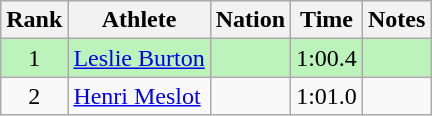<table class="wikitable sortable" style="text-align:center">
<tr>
<th>Rank</th>
<th>Athlete</th>
<th>Nation</th>
<th>Time</th>
<th>Notes</th>
</tr>
<tr bgcolor=bbf3bb>
<td>1</td>
<td align=left><a href='#'>Leslie Burton</a></td>
<td align=left></td>
<td data-sort-value=60.4>1:00.4</td>
<td></td>
</tr>
<tr>
<td>2</td>
<td align=left><a href='#'>Henri Meslot</a></td>
<td align=left></td>
<td data-sort-value=61.0>1:01.0</td>
<td></td>
</tr>
</table>
